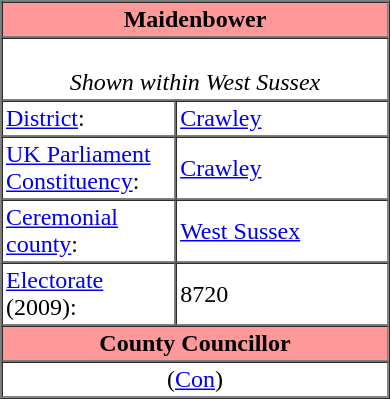<table class="vcard" border=1 cellpadding=2 cellspacing=0 align=right width=260 style=margin-left:0.5em;>
<tr>
<th class="fn org" colspan=2 align=center bgcolor="#ff9999"><strong>Maidenbower</strong></th>
</tr>
<tr>
<td colspan=2 align=center><br><em>Shown within West Sussex</em></td>
</tr>
<tr class="note">
<td width="45%"><a href='#'>District</a>:</td>
<td><a href='#'>Crawley</a></td>
</tr>
<tr class="note">
<td><a href='#'>UK Parliament Constituency</a>:</td>
<td><a href='#'>Crawley</a></td>
</tr>
<tr class="note">
<td><a href='#'>Ceremonial county</a>:</td>
<td><a href='#'>West Sussex</a></td>
</tr>
<tr class="note">
<td><a href='#'>Electorate</a> (2009):</td>
<td>8720</td>
</tr>
<tr>
<th colspan=2 align=center bgcolor="#ff9999">County Councillor</th>
</tr>
<tr>
<td colspan=2 align=center> (<a href='#'>Con</a>)</td>
</tr>
</table>
